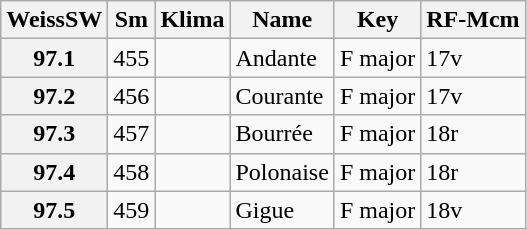<table border="1" class="wikitable sortable">
<tr>
<th data-sort-type="number">WeissSW</th>
<th>Sm</th>
<th>Klima</th>
<th class="unsortable">Name</th>
<th class="unsortable">Key</th>
<th>RF-Mcm</th>
</tr>
<tr>
<th data-sort-value="1">97.1</th>
<td>455</td>
<td></td>
<td>Andante</td>
<td>F major</td>
<td>17v</td>
</tr>
<tr>
<th data-sort-value="2">97.2</th>
<td>456</td>
<td></td>
<td>Courante</td>
<td>F major</td>
<td>17v</td>
</tr>
<tr>
<th data-sort-value="3">97.3</th>
<td>457</td>
<td></td>
<td>Bourrée</td>
<td>F major</td>
<td>18r</td>
</tr>
<tr>
<th data-sort-value="4">97.4</th>
<td>458</td>
<td></td>
<td>Polonaise</td>
<td>F major</td>
<td>18r</td>
</tr>
<tr>
<th data-sort-value="5">97.5</th>
<td>459</td>
<td></td>
<td>Gigue</td>
<td>F major</td>
<td>18v</td>
</tr>
</table>
